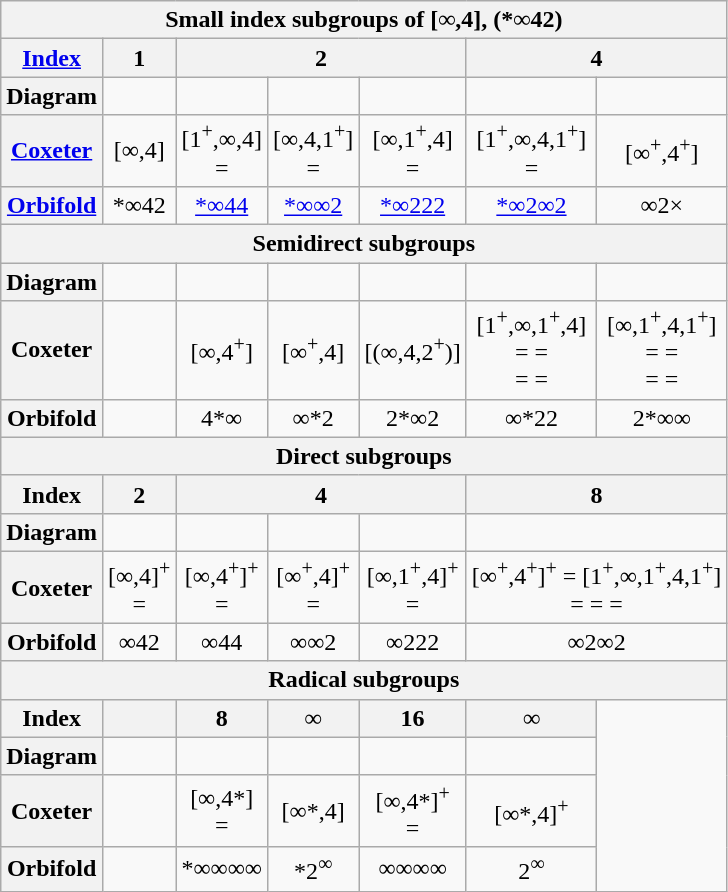<table class="wikitable collapsible collapsed">
<tr>
<th colspan=12>Small index subgroups of [∞,4], (*∞42)</th>
</tr>
<tr align=center>
<th><a href='#'>Index</a></th>
<th>1</th>
<th colspan=3>2</th>
<th colspan=2>4</th>
</tr>
<tr align=center>
<th>Diagram</th>
<td></td>
<td></td>
<td></td>
<td></td>
<td></td>
<td></td>
</tr>
<tr align=center>
<th><a href='#'>Coxeter</a></th>
<td>[∞,4]<br></td>
<td>[1<sup>+</sup>,∞,4]<br> = </td>
<td>[∞,4,1<sup>+</sup>]<br> = </td>
<td>[∞,1<sup>+</sup>,4]<br> = </td>
<td>[1<sup>+</sup>,∞,4,1<sup>+</sup>]<br> = </td>
<td>[∞<sup>+</sup>,4<sup>+</sup>]<br></td>
</tr>
<tr align=center>
<th><a href='#'>Orbifold</a></th>
<td>*∞42</td>
<td><a href='#'>*∞44</a></td>
<td><a href='#'>*∞∞2</a></td>
<td><a href='#'>*∞222</a></td>
<td><a href='#'>*∞2∞2</a></td>
<td>∞2×</td>
</tr>
<tr align=center>
<th colspan=7>Semidirect subgroups</th>
</tr>
<tr align=center>
<th>Diagram</th>
<td></td>
<td></td>
<td></td>
<td></td>
<td></td>
<td></td>
</tr>
<tr align=center>
<th>Coxeter</th>
<td></td>
<td>[∞,4<sup>+</sup>]<br></td>
<td>[∞<sup>+</sup>,4]<br></td>
<td>[(∞,4,2<sup>+</sup>)]<br></td>
<td>[1<sup>+</sup>,∞,1<sup>+</sup>,4]<br> =  = <br>=  = </td>
<td>[∞,1<sup>+</sup>,4,1<sup>+</sup>]<br> =  = <br> =  = </td>
</tr>
<tr align=center>
<th>Orbifold</th>
<td></td>
<td>4*∞</td>
<td>∞*2</td>
<td>2*∞2</td>
<td>∞*22</td>
<td>2*∞∞</td>
</tr>
<tr>
<th colspan=8>Direct subgroups</th>
</tr>
<tr align=center>
<th>Index</th>
<th>2</th>
<th colspan=3>4</th>
<th colspan=2>8</th>
</tr>
<tr align=center>
<th>Diagram</th>
<td></td>
<td></td>
<td></td>
<td></td>
<td colspan=2></td>
</tr>
<tr align=center>
<th>Coxeter</th>
<td>[∞,4]<sup>+</sup><br> = </td>
<td>[∞,4<sup>+</sup>]<sup>+</sup><br> = </td>
<td>[∞<sup>+</sup>,4]<sup>+</sup><br> = </td>
<td>[∞,1<sup>+</sup>,4]<sup>+</sup><br> = </td>
<td colspan=2>[∞<sup>+</sup>,4<sup>+</sup>]<sup>+</sup> = [1<sup>+</sup>,∞,1<sup>+</sup>,4,1<sup>+</sup>]<br> =  =  = </td>
</tr>
<tr align=center>
<th>Orbifold</th>
<td>∞42</td>
<td>∞44</td>
<td>∞∞2</td>
<td>∞222</td>
<td colspan=2>∞2∞2</td>
</tr>
<tr align=center>
<th colspan=7>Radical subgroups</th>
</tr>
<tr align=center>
<th>Index</th>
<th></th>
<th>8</th>
<th>∞</th>
<th>16</th>
<th>∞</th>
</tr>
<tr align=center>
<th>Diagram</th>
<td></td>
<td></td>
<td></td>
<td></td>
<td></td>
</tr>
<tr align=center>
<th>Coxeter</th>
<td></td>
<td>[∞,4*]<br> = </td>
<td>[∞*,4]<br></td>
<td>[∞,4*]<sup>+</sup><br> = </td>
<td>[∞*,4]<sup>+</sup><br></td>
</tr>
<tr align=center>
<th>Orbifold</th>
<td></td>
<td>*∞∞∞∞</td>
<td>*2<sup>∞</sup></td>
<td>∞∞∞∞</td>
<td>2<sup>∞</sup></td>
</tr>
</table>
